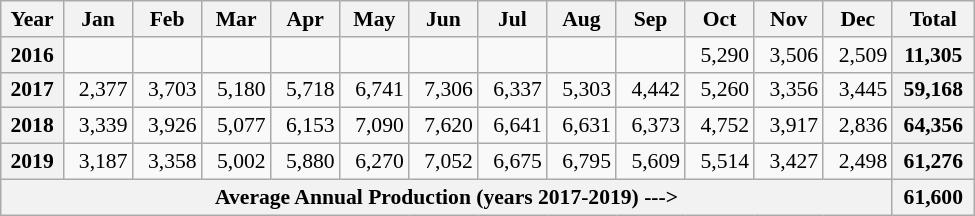<table class=wikitable style="text-align:right; font-size:0.9em; width:650px;">
<tr>
<th>Year</th>
<th>Jan</th>
<th>Feb</th>
<th>Mar</th>
<th>Apr</th>
<th>May</th>
<th>Jun</th>
<th>Jul</th>
<th>Aug</th>
<th>Sep</th>
<th>Oct</th>
<th>Nov</th>
<th>Dec</th>
<th>Total</th>
</tr>
<tr>
<th>2016</th>
<td></td>
<td></td>
<td></td>
<td></td>
<td></td>
<td></td>
<td></td>
<td></td>
<td></td>
<td>5,290</td>
<td>3,506</td>
<td>2,509</td>
<th>11,305</th>
</tr>
<tr>
<th>2017</th>
<td>2,377</td>
<td>3,703</td>
<td>5,180</td>
<td>5,718</td>
<td>6,741</td>
<td>7,306</td>
<td>6,337</td>
<td>5,303</td>
<td>4,442</td>
<td>5,260</td>
<td>3,356</td>
<td>3,445</td>
<th>59,168</th>
</tr>
<tr>
<th>2018</th>
<td>3,339</td>
<td>3,926</td>
<td>5,077</td>
<td>6,153</td>
<td>7,090</td>
<td>7,620</td>
<td>6,641</td>
<td>6,631</td>
<td>6,373</td>
<td>4,752</td>
<td>3,917</td>
<td>2,836</td>
<th>64,356</th>
</tr>
<tr>
<th>2019</th>
<td>3,187</td>
<td>3,358</td>
<td>5,002</td>
<td>5,880</td>
<td>6,270</td>
<td>7,052</td>
<td>6,675</td>
<td>6,795</td>
<td>5,609</td>
<td>5,514</td>
<td>3,427</td>
<td>2,498</td>
<th>61,276</th>
</tr>
<tr>
<th colspan=13>Average Annual Production (years 2017-2019) ---></th>
<th>61,600</th>
</tr>
</table>
